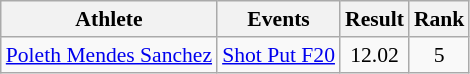<table class=wikitable style="font-size:90%">
<tr align=center>
<th>Athlete</th>
<th>Events</th>
<th>Result</th>
<th>Rank</th>
</tr>
<tr align=center>
<td align=left><a href='#'>Poleth Mendes Sanchez</a></td>
<td align=left><a href='#'>Shot Put F20</a></td>
<td>12.02</td>
<td>5</td>
</tr>
</table>
